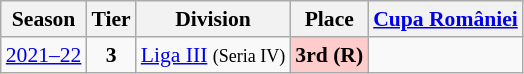<table class="wikitable" style="text-align:center; font-size:90%">
<tr>
<th>Season</th>
<th>Tier</th>
<th>Division</th>
<th>Place</th>
<th><a href='#'>Cupa României</a></th>
</tr>
<tr>
<td><a href='#'>2021–22</a></td>
<td><strong>3</strong></td>
<td><a href='#'>Liga III</a> <small>(Seria IV)</small></td>
<td align=center bgcolor=#FFCCCC><strong>3rd (R)</strong></td>
<td></td>
</tr>
</table>
